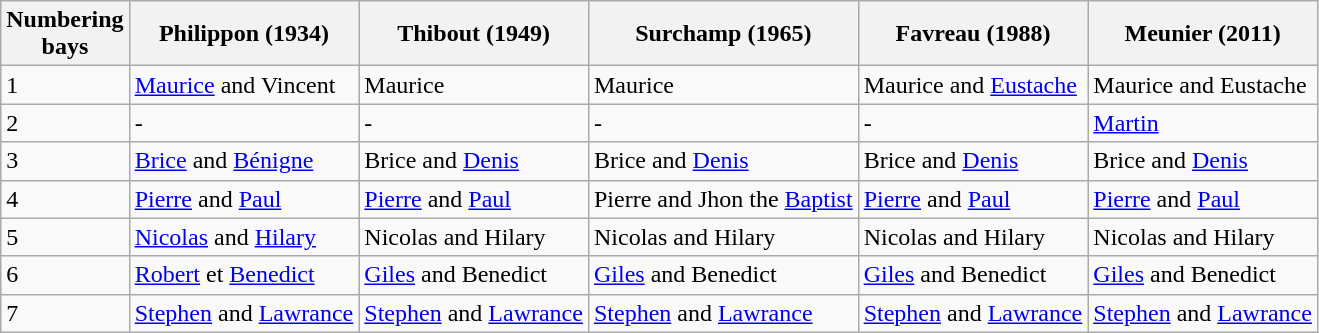<table class="wikitable">
<tr>
<th>Numbering<br>bays</th>
<th><strong>Philippon (1934)</strong></th>
<th><strong>Thibout (1949)</strong></th>
<th><strong>Surchamp (1965)</strong></th>
<th><strong>Favreau (1988)</strong></th>
<th><strong>Meunier (2011)</strong></th>
</tr>
<tr>
<td>1</td>
<td><a href='#'>Maurice</a> and  Vincent</td>
<td>Maurice</td>
<td>Maurice</td>
<td>Maurice and <a href='#'>Eustache</a></td>
<td>Maurice and Eustache</td>
</tr>
<tr>
<td>2</td>
<td>-</td>
<td>-</td>
<td>-</td>
<td>-</td>
<td><a href='#'>Martin</a></td>
</tr>
<tr>
<td>3</td>
<td><a href='#'>Brice</a> and <a href='#'>Bénigne</a></td>
<td>Brice and  <a href='#'>Denis</a></td>
<td>Brice and  <a href='#'>Denis</a></td>
<td>Brice and <a href='#'>Denis</a></td>
<td>Brice and <a href='#'>Denis</a></td>
</tr>
<tr>
<td>4</td>
<td><a href='#'>Pierre</a> and <a href='#'>Paul</a></td>
<td><a href='#'>Pierre</a> and <a href='#'>Paul</a></td>
<td>Pierre and Jhon the <a href='#'>Baptist</a></td>
<td><a href='#'>Pierre</a> and <a href='#'>Paul</a></td>
<td><a href='#'>Pierre</a> and <a href='#'>Paul</a></td>
</tr>
<tr>
<td>5</td>
<td><a href='#'>Nicolas</a> and <a href='#'>Hilary</a></td>
<td>Nicolas and Hilary</td>
<td>Nicolas and Hilary</td>
<td>Nicolas and Hilary</td>
<td>Nicolas and Hilary</td>
</tr>
<tr>
<td>6</td>
<td><a href='#'>Robert</a> et <a href='#'>Benedict</a></td>
<td><a href='#'>Giles</a> and Benedict</td>
<td><a href='#'>Giles</a> and Benedict</td>
<td><a href='#'>Giles</a> and Benedict</td>
<td><a href='#'>Giles</a> and Benedict</td>
</tr>
<tr>
<td>7</td>
<td><a href='#'>Stephen</a> and <a href='#'>Lawrance</a></td>
<td><a href='#'>Stephen</a> and <a href='#'>Lawrance</a></td>
<td><a href='#'>Stephen</a> and <a href='#'>Lawrance</a></td>
<td><a href='#'>Stephen</a> and <a href='#'>Lawrance</a></td>
<td><a href='#'>Stephen</a> and <a href='#'>Lawrance</a></td>
</tr>
</table>
